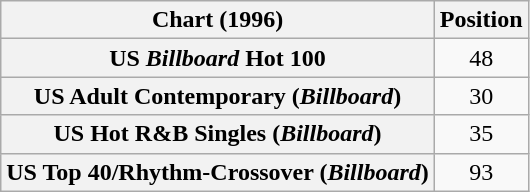<table class="wikitable plainrowheaders sortable">
<tr>
<th>Chart (1996)</th>
<th>Position</th>
</tr>
<tr>
<th scope="row">US <em>Billboard</em> Hot 100</th>
<td style="text-align:center;">48</td>
</tr>
<tr>
<th scope="row">US Adult Contemporary (<em>Billboard</em>)</th>
<td style="text-align:center;">30</td>
</tr>
<tr>
<th scope="row">US Hot R&B Singles (<em>Billboard</em>)</th>
<td style="text-align:center;">35</td>
</tr>
<tr>
<th scope="row">US Top 40/Rhythm-Crossover (<em>Billboard</em>)</th>
<td style="text-align:center;">93</td>
</tr>
</table>
